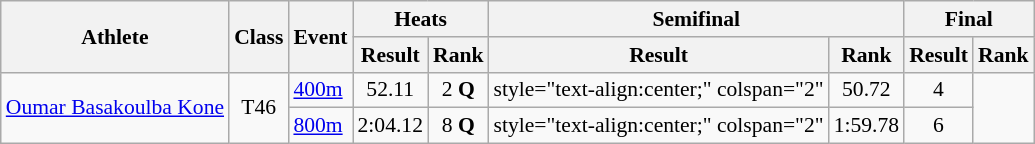<table class=wikitable style="font-size:90%">
<tr>
<th rowspan="2">Athlete</th>
<th rowspan="2">Class</th>
<th rowspan="2">Event</th>
<th colspan="2">Heats</th>
<th colspan="2">Semifinal</th>
<th colspan="2">Final</th>
</tr>
<tr>
<th>Result</th>
<th>Rank</th>
<th>Result</th>
<th>Rank</th>
<th>Result</th>
<th>Rank</th>
</tr>
<tr>
<td rowspan="2"><a href='#'>Oumar Basakoulba Kone</a></td>
<td rowspan="2" style="text-align:center;">T46</td>
<td><a href='#'>400m</a></td>
<td style="text-align:center;">52.11</td>
<td style="text-align:center;">2 <strong>Q</strong></td>
<td>style="text-align:center;" colspan="2" </td>
<td style="text-align:center;">50.72</td>
<td style="text-align:center;">4</td>
</tr>
<tr>
<td><a href='#'>800m</a></td>
<td style="text-align:center;">2:04.12</td>
<td style="text-align:center;">8 <strong>Q</strong></td>
<td>style="text-align:center;" colspan="2" </td>
<td style="text-align:center;">1:59.78</td>
<td style="text-align:center;">6</td>
</tr>
</table>
